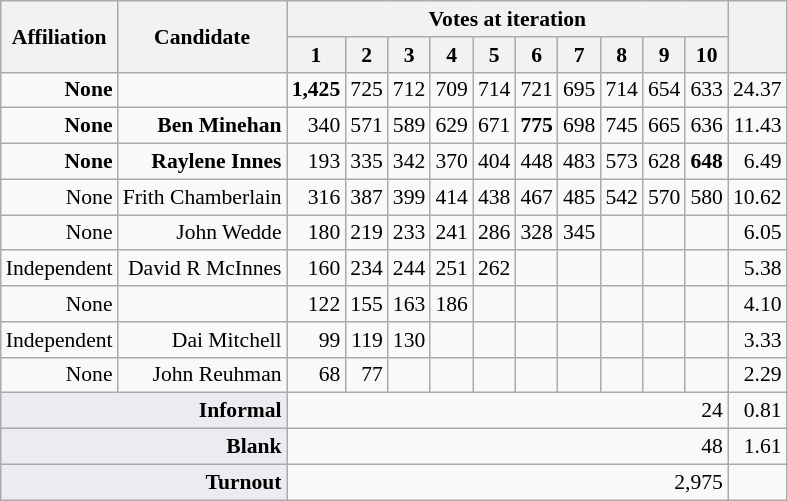<table class="wikitable col1left col2left" style="font-size:90%; text-align:right;">
<tr>
<th rowspan="2">Affiliation</th>
<th rowspan="2">Candidate</th>
<th colspan="10">Votes at iteration</th>
<th rowspan="2"></th>
</tr>
<tr>
<th>1</th>
<th>2</th>
<th>3</th>
<th>4</th>
<th>5</th>
<th>6</th>
<th>7</th>
<th>8</th>
<th>9</th>
<th>10</th>
</tr>
<tr>
<td><strong>None</strong></td>
<td></td>
<td><strong>1,425</strong></td>
<td>725</td>
<td>712</td>
<td>709</td>
<td>714</td>
<td>721</td>
<td>695</td>
<td>714</td>
<td>654</td>
<td>633</td>
<td>24.37</td>
</tr>
<tr>
<td><strong>None</strong></td>
<td><strong>Ben Minehan</strong></td>
<td>340</td>
<td>571</td>
<td>589</td>
<td>629</td>
<td>671</td>
<td><strong>775</strong></td>
<td>698</td>
<td>745</td>
<td>665</td>
<td>636</td>
<td>11.43</td>
</tr>
<tr>
<td><strong>None</strong></td>
<td><strong>Raylene Innes</strong></td>
<td>193</td>
<td>335</td>
<td>342</td>
<td>370</td>
<td>404</td>
<td>448</td>
<td>483</td>
<td>573</td>
<td>628</td>
<td><strong>648</strong></td>
<td>6.49</td>
</tr>
<tr>
<td>None</td>
<td>Frith Chamberlain</td>
<td>316</td>
<td>387</td>
<td>399</td>
<td>414</td>
<td>438</td>
<td>467</td>
<td>485</td>
<td>542</td>
<td>570</td>
<td>580</td>
<td>10.62</td>
</tr>
<tr>
<td>None</td>
<td>John Wedde</td>
<td>180</td>
<td>219</td>
<td>233</td>
<td>241</td>
<td>286</td>
<td>328</td>
<td>345</td>
<td></td>
<td></td>
<td></td>
<td>6.05</td>
</tr>
<tr>
<td>Independent</td>
<td>David R McInnes</td>
<td>160</td>
<td>234</td>
<td>244</td>
<td>251</td>
<td>262</td>
<td></td>
<td></td>
<td></td>
<td></td>
<td></td>
<td>5.38</td>
</tr>
<tr>
<td>None</td>
<td></td>
<td>122</td>
<td>155</td>
<td>163</td>
<td>186</td>
<td></td>
<td></td>
<td></td>
<td></td>
<td></td>
<td></td>
<td>4.10</td>
</tr>
<tr>
<td>Independent</td>
<td>Dai Mitchell</td>
<td>99</td>
<td>119</td>
<td>130</td>
<td></td>
<td></td>
<td></td>
<td></td>
<td></td>
<td></td>
<td></td>
<td>3.33</td>
</tr>
<tr>
<td>None</td>
<td>John Reuhman</td>
<td>68</td>
<td>77</td>
<td></td>
<td></td>
<td></td>
<td></td>
<td></td>
<td></td>
<td></td>
<td></td>
<td>2.29</td>
</tr>
<tr>
<td colspan="2" style="text-align:right; background-color:#eaecf0""><strong>Informal</strong></td>
<td colspan="10" style="text-align:right">24</td>
<td>0.81</td>
</tr>
<tr>
<td colspan="2" style="text-align:right; background-color:#eaecf0""><strong>Blank</strong></td>
<td colspan="10" style="text-align:right">48</td>
<td>1.61</td>
</tr>
<tr>
<td colspan="2" style="text-align:right; background-color:#eaecf0"><strong>Turnout</strong></td>
<td colspan="10" style="text-align:right">2,975</td>
<td></td>
</tr>
</table>
